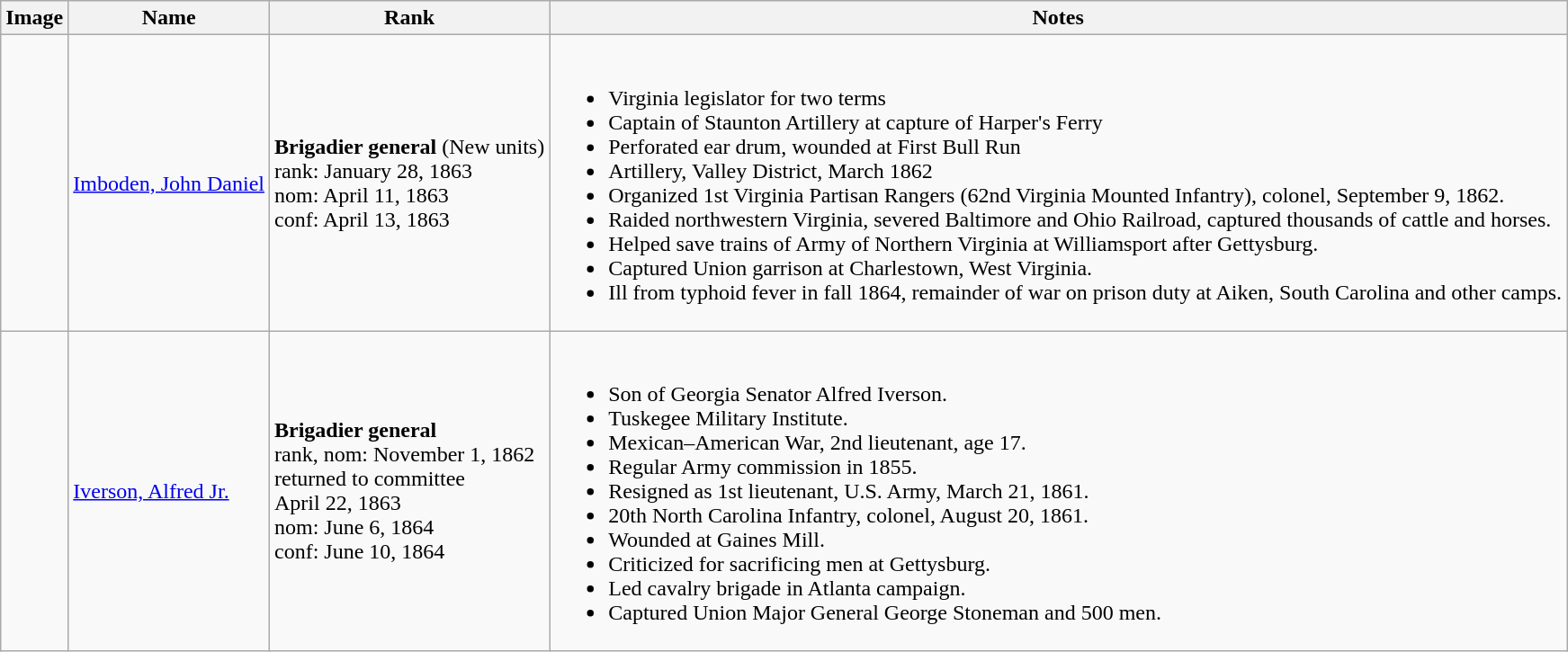<table class="wikitable sortable">
<tr>
<th class="unsortable">Image</th>
<th>Name</th>
<th>Rank</th>
<th class="unsortable">Notes</th>
</tr>
<tr>
<td></td>
<td><a href='#'>Imboden, John Daniel</a></td>
<td style=white-space:nowrap><strong>Brigadier general</strong> (New units)<br>rank: January 28, 1863<br>nom: April 11, 1863<br>conf: April 13, 1863</td>
<td><br><ul><li>Virginia legislator for two terms</li><li>Captain of Staunton Artillery at capture of Harper's Ferry</li><li>Perforated ear drum, wounded at First Bull Run</li><li>Artillery, Valley District, March 1862</li><li>Organized 1st Virginia Partisan Rangers (62nd Virginia Mounted Infantry), colonel, September 9, 1862.</li><li>Raided northwestern Virginia, severed Baltimore and Ohio Railroad, captured thousands of cattle and horses.</li><li>Helped save trains of Army of Northern Virginia at Williamsport after Gettysburg.</li><li>Captured Union garrison at Charlestown, West Virginia.</li><li>Ill from typhoid fever in fall 1864, remainder of war on prison duty at Aiken, South Carolina and other camps.</li></ul></td>
</tr>
<tr>
<td></td>
<td><a href='#'>Iverson, Alfred Jr.</a></td>
<td><strong>Brigadier general</strong><br>rank, nom: November 1, 1862<br>returned to committee<br>April 22, 1863<br>nom: June 6, 1864<br>conf: June 10, 1864</td>
<td><br><ul><li>Son of Georgia Senator Alfred Iverson.</li><li>Tuskegee Military Institute.</li><li>Mexican–American War, 2nd lieutenant, age 17.</li><li>Regular Army commission in 1855.</li><li>Resigned as 1st lieutenant, U.S. Army, March 21, 1861.</li><li>20th North Carolina Infantry, colonel, August 20, 1861.</li><li>Wounded at Gaines Mill.</li><li>Criticized for sacrificing men at Gettysburg.</li><li>Led cavalry brigade in Atlanta campaign.</li><li>Captured Union Major General George Stoneman and 500 men.</li></ul></td>
</tr>
</table>
